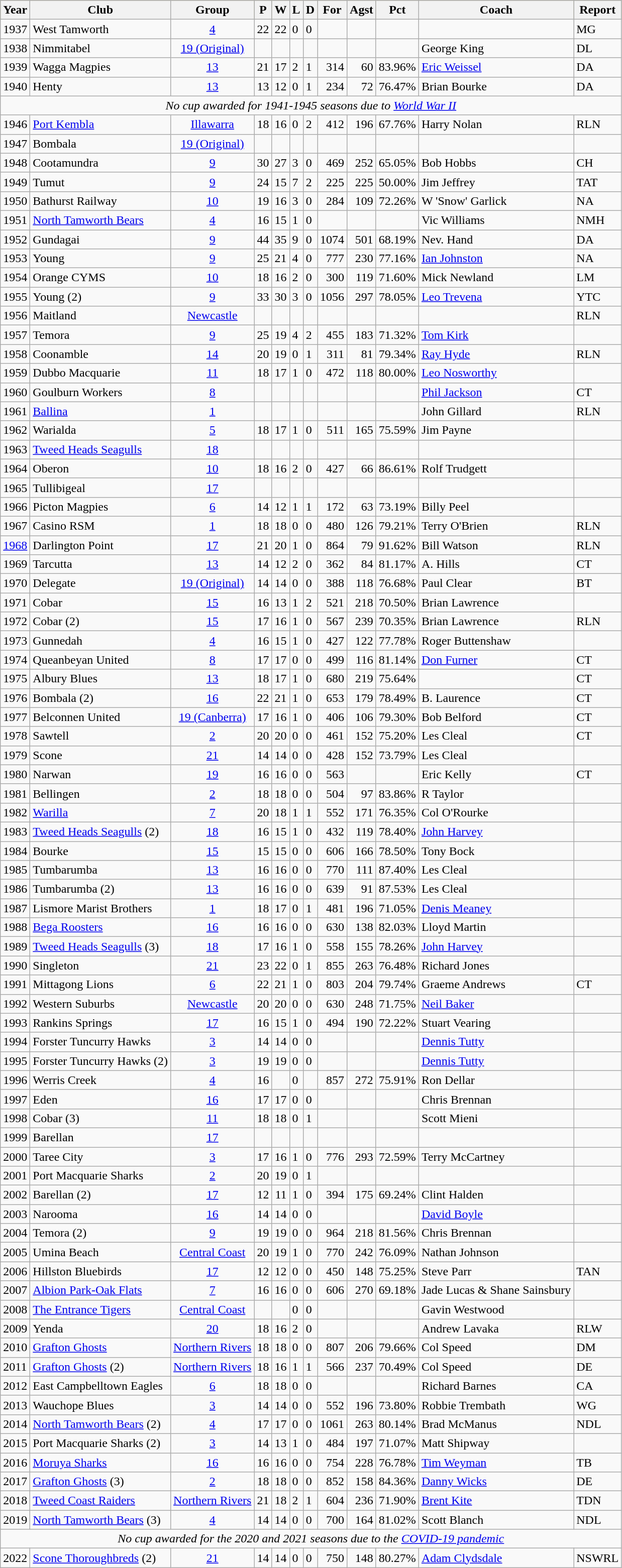<table class="wikitable">
<tr bgcolor=#bdb76b>
<th>Year</th>
<th>Club</th>
<th>Group</th>
<th>P</th>
<th>W</th>
<th>L</th>
<th>D</th>
<th>For</th>
<th>Agst</th>
<th>Pct</th>
<th>Coach</th>
<th>Report</th>
</tr>
<tr>
<td>1937</td>
<td> West Tamworth</td>
<td align=center><a href='#'>4</a></td>
<td align=right>22</td>
<td align=right>22</td>
<td>0</td>
<td>0</td>
<td align=right></td>
<td align=right></td>
<td align=right></td>
<td></td>
<td>MG</td>
</tr>
<tr>
<td>1938</td>
<td> Nimmitabel</td>
<td align=center><a href='#'>19 (Original)</a></td>
<td align=right></td>
<td align=right></td>
<td></td>
<td></td>
<td align=right></td>
<td align=right></td>
<td align=right></td>
<td>George King</td>
<td>DL</td>
</tr>
<tr>
<td>1939</td>
<td> Wagga Magpies</td>
<td align=center><a href='#'>13</a></td>
<td align=right>21</td>
<td align=right>17</td>
<td>2</td>
<td>1</td>
<td align=right>314</td>
<td align=right>60</td>
<td align=right>83.96%</td>
<td><a href='#'>Eric Weissel</a></td>
<td>DA</td>
</tr>
<tr>
<td>1940</td>
<td> Henty</td>
<td align=center><a href='#'>13</a></td>
<td align=right>13</td>
<td align=right>12</td>
<td>0</td>
<td>1</td>
<td align=right>234</td>
<td align=right>72</td>
<td align=right>76.47%</td>
<td>Brian Bourke</td>
<td>DA</td>
</tr>
<tr>
<td align=center colspan=12><em>No cup awarded for 1941-1945 seasons due to <a href='#'>World War II</a></em></td>
</tr>
<tr>
<td>1946</td>
<td> <a href='#'>Port Kembla</a></td>
<td align=center><a href='#'>Illawarra</a></td>
<td align=right>18</td>
<td align=right>16</td>
<td>0</td>
<td>2</td>
<td align=right>412</td>
<td align=right>196</td>
<td align=right>67.76%</td>
<td>Harry Nolan</td>
<td>RLN </td>
</tr>
<tr>
<td>1947</td>
<td> Bombala</td>
<td align=center><a href='#'>19 (Original)</a></td>
<td align=right></td>
<td align=right></td>
<td></td>
<td></td>
<td align=right></td>
<td align=right></td>
<td align=right></td>
<td></td>
<td></td>
</tr>
<tr>
<td>1948</td>
<td> Cootamundra</td>
<td align=center><a href='#'>9</a></td>
<td align=right>30</td>
<td align=right>27</td>
<td>3</td>
<td>0</td>
<td align=right>469</td>
<td align=right>252</td>
<td align=right>65.05%</td>
<td>Bob Hobbs</td>
<td>CH</td>
</tr>
<tr>
<td>1949</td>
<td> Tumut</td>
<td align=center><a href='#'>9</a></td>
<td align=right>24</td>
<td align=right>15</td>
<td>7</td>
<td>2</td>
<td align=right>225</td>
<td align=right>225</td>
<td align=right>50.00%</td>
<td>Jim Jeffrey</td>
<td>TAT</td>
</tr>
<tr>
<td>1950</td>
<td> Bathurst Railway</td>
<td align=center><a href='#'>10</a></td>
<td align=right>19</td>
<td align=right>16</td>
<td>3</td>
<td>0</td>
<td align=right>284</td>
<td align=right>109</td>
<td align=right>72.26%</td>
<td>W 'Snow' Garlick</td>
<td>NA</td>
</tr>
<tr>
<td>1951</td>
<td> <a href='#'>North Tamworth Bears</a></td>
<td align=center><a href='#'>4</a></td>
<td align=right>16</td>
<td align=right>15</td>
<td>1</td>
<td>0</td>
<td align=right></td>
<td align=right></td>
<td align=right></td>
<td>Vic Williams</td>
<td>NMH</td>
</tr>
<tr>
<td>1952</td>
<td> Gundagai</td>
<td align=center><a href='#'>9</a></td>
<td align=right>44</td>
<td align=right>35</td>
<td>9</td>
<td>0</td>
<td align=right>1074</td>
<td align=right>501</td>
<td align=right>68.19%</td>
<td>Nev. Hand</td>
<td>DA</td>
</tr>
<tr>
<td>1953</td>
<td> Young</td>
<td align=center><a href='#'>9</a></td>
<td align=right>25</td>
<td align=right>21</td>
<td>4</td>
<td>0</td>
<td align=right>777</td>
<td align=right>230</td>
<td align=right>77.16%</td>
<td><a href='#'>Ian Johnston</a></td>
<td>NA</td>
</tr>
<tr>
<td>1954</td>
<td> Orange CYMS</td>
<td align=center><a href='#'>10</a></td>
<td align=right>18</td>
<td align=right>16</td>
<td>2</td>
<td>0</td>
<td align=right>300</td>
<td align=right>119</td>
<td align=right>71.60%</td>
<td>Mick Newland</td>
<td>LM</td>
</tr>
<tr>
<td>1955</td>
<td> Young (2)</td>
<td align=center><a href='#'>9</a></td>
<td align=right>33</td>
<td align=right>30</td>
<td>3</td>
<td>0</td>
<td align=right>1056</td>
<td align=right>297</td>
<td align=right>78.05%</td>
<td><a href='#'>Leo Trevena</a></td>
<td>YTC</td>
</tr>
<tr>
<td>1956</td>
<td> Maitland</td>
<td align=center><a href='#'>Newcastle</a></td>
<td align=right></td>
<td align=right></td>
<td></td>
<td></td>
<td align=right></td>
<td align=right></td>
<td align=right></td>
<td></td>
<td>RLN </td>
</tr>
<tr>
<td>1957</td>
<td> Temora</td>
<td align=center><a href='#'>9</a></td>
<td align=right>25</td>
<td align=right>19</td>
<td>4</td>
<td>2</td>
<td align=right>455</td>
<td align=right>183</td>
<td align=right>71.32%</td>
<td><a href='#'>Tom Kirk</a></td>
<td></td>
</tr>
<tr>
<td>1958</td>
<td> Coonamble</td>
<td align=center><a href='#'>14</a></td>
<td align=right>20</td>
<td align=right>19</td>
<td>0</td>
<td>1</td>
<td align=right>311</td>
<td align=right>81</td>
<td align=right>79.34%</td>
<td><a href='#'>Ray Hyde</a></td>
<td>RLN </td>
</tr>
<tr>
<td>1959</td>
<td> Dubbo Macquarie</td>
<td align=center><a href='#'>11</a></td>
<td align=right>18</td>
<td align=right>17</td>
<td>1</td>
<td>0</td>
<td align=right>472</td>
<td align=right>118</td>
<td align=right>80.00%</td>
<td><a href='#'>Leo Nosworthy</a></td>
<td></td>
</tr>
<tr>
<td>1960</td>
<td> Goulburn Workers</td>
<td align=center><a href='#'>8</a></td>
<td align=right></td>
<td align=right></td>
<td></td>
<td></td>
<td align=right></td>
<td align=right></td>
<td align=right></td>
<td><a href='#'>Phil Jackson</a></td>
<td>CT</td>
</tr>
<tr>
<td>1961</td>
<td> <a href='#'>Ballina</a></td>
<td align=center><a href='#'>1</a></td>
<td align=right></td>
<td align=right></td>
<td></td>
<td></td>
<td align=right></td>
<td align=right></td>
<td align=right></td>
<td>John Gillard</td>
<td>RLN </td>
</tr>
<tr>
<td>1962</td>
<td> Warialda</td>
<td align=center><a href='#'>5</a></td>
<td align=right>18</td>
<td align=right>17</td>
<td>1</td>
<td>0</td>
<td align=right>511</td>
<td align=right>165</td>
<td align=right>75.59%</td>
<td>Jim Payne</td>
<td></td>
</tr>
<tr>
<td>1963</td>
<td> <a href='#'>Tweed Heads Seagulls</a></td>
<td align=center><a href='#'>18</a></td>
<td align=right></td>
<td align=right></td>
<td></td>
<td></td>
<td align=right></td>
<td align=right></td>
<td align=right></td>
<td></td>
<td></td>
</tr>
<tr>
<td>1964</td>
<td> Oberon</td>
<td align=center><a href='#'>10</a></td>
<td align=right>18</td>
<td align=right>16</td>
<td>2</td>
<td>0</td>
<td align=right>427</td>
<td align=right>66</td>
<td align=right>86.61%</td>
<td>Rolf Trudgett</td>
<td></td>
</tr>
<tr>
<td>1965</td>
<td> Tullibigeal</td>
<td align=center><a href='#'>17</a></td>
<td align=right></td>
<td align=right></td>
<td></td>
<td></td>
<td align=right></td>
<td align=right></td>
<td align=right></td>
<td></td>
<td></td>
</tr>
<tr>
<td>1966</td>
<td> Picton Magpies</td>
<td align=center><a href='#'>6</a></td>
<td align=right>14</td>
<td align=right>12</td>
<td>1</td>
<td>1</td>
<td align=right>172</td>
<td align=right>63</td>
<td align=right>73.19%</td>
<td>Billy Peel</td>
<td></td>
</tr>
<tr>
<td>1967</td>
<td> Casino RSM</td>
<td align=center><a href='#'>1</a></td>
<td align=right>18</td>
<td align=right>18</td>
<td>0</td>
<td>0</td>
<td align=right>480</td>
<td align=right>126</td>
<td align=right>79.21%</td>
<td>Terry O'Brien</td>
<td>RLN </td>
</tr>
<tr>
<td><a href='#'>1968</a></td>
<td> Darlington Point</td>
<td align=center><a href='#'>17</a></td>
<td align=right>21</td>
<td align=right>20</td>
<td>1</td>
<td>0</td>
<td align=right>864</td>
<td align=right>79</td>
<td align=right>91.62%</td>
<td>Bill Watson</td>
<td>RLN </td>
</tr>
<tr>
<td>1969</td>
<td> Tarcutta</td>
<td align=center><a href='#'>13</a></td>
<td align=right>14</td>
<td align=right>12</td>
<td>2</td>
<td>0</td>
<td align=right>362</td>
<td align=right>84</td>
<td align=right>81.17%</td>
<td>A. Hills</td>
<td>CT</td>
</tr>
<tr>
<td>1970</td>
<td> Delegate</td>
<td align=center><a href='#'>19 (Original)</a></td>
<td align=right>14</td>
<td align=right>14</td>
<td>0</td>
<td>0</td>
<td align=right>388</td>
<td align=right>118</td>
<td align=right>76.68%</td>
<td>Paul Clear</td>
<td>BT</td>
</tr>
<tr>
<td>1971</td>
<td> Cobar</td>
<td align=center><a href='#'>15</a></td>
<td align=right>16</td>
<td align=right>13</td>
<td>1</td>
<td>2</td>
<td align=right>521</td>
<td align=right>218</td>
<td align=right>70.50%</td>
<td>Brian Lawrence</td>
<td></td>
</tr>
<tr>
<td>1972</td>
<td> Cobar (2)</td>
<td align=center><a href='#'>15</a></td>
<td align=right>17</td>
<td align=right>16</td>
<td>1</td>
<td>0</td>
<td align=right>567</td>
<td align=right>239</td>
<td align=right>70.35%</td>
<td>Brian Lawrence</td>
<td>RLN</td>
</tr>
<tr>
<td>1973</td>
<td> Gunnedah</td>
<td align=center><a href='#'>4</a></td>
<td align=right>16</td>
<td align=right>15</td>
<td>1</td>
<td>0</td>
<td align=right>427</td>
<td align=right>122</td>
<td align=right>77.78%</td>
<td>Roger Buttenshaw</td>
<td></td>
</tr>
<tr>
<td>1974</td>
<td> Queanbeyan United</td>
<td align=center><a href='#'>8</a></td>
<td align=right>17</td>
<td align=right>17</td>
<td>0</td>
<td>0</td>
<td align=right>499</td>
<td align=right>116</td>
<td align=right>81.14%</td>
<td><a href='#'>Don Furner</a></td>
<td>CT</td>
</tr>
<tr>
<td>1975</td>
<td> Albury Blues</td>
<td align=center><a href='#'>13</a></td>
<td align=right>18</td>
<td align=right>17</td>
<td>1</td>
<td>0</td>
<td align=right>680</td>
<td align=right>219</td>
<td align=right>75.64%</td>
<td></td>
<td>CT</td>
</tr>
<tr>
<td>1976</td>
<td> Bombala (2)</td>
<td align=center><a href='#'>16</a></td>
<td align=right>22</td>
<td align=right>21</td>
<td>1</td>
<td>0</td>
<td align=right>653</td>
<td align=right>179</td>
<td align=right>78.49%</td>
<td>B. Laurence</td>
<td>CT</td>
</tr>
<tr>
<td>1977</td>
<td> Belconnen United</td>
<td align=center><a href='#'>19 (Canberra)</a></td>
<td align=right>17</td>
<td align=right>16</td>
<td>1</td>
<td>0</td>
<td align=right>406</td>
<td align=right>106</td>
<td align=right>79.30%</td>
<td>Bob Belford</td>
<td>CT</td>
</tr>
<tr>
<td>1978</td>
<td> Sawtell</td>
<td align=center><a href='#'>2</a></td>
<td align=right>20</td>
<td align=right>20</td>
<td>0</td>
<td>0</td>
<td align=right>461</td>
<td align=right>152</td>
<td align=right>75.20%</td>
<td>Les Cleal</td>
<td>CT</td>
</tr>
<tr>
<td>1979</td>
<td> Scone</td>
<td align=center><a href='#'>21</a></td>
<td align=right>14</td>
<td align=right>14</td>
<td>0</td>
<td>0</td>
<td align=right>428</td>
<td align=right>152</td>
<td align=right>73.79%</td>
<td>Les Cleal</td>
<td></td>
</tr>
<tr>
<td>1980</td>
<td> Narwan</td>
<td align=center><a href='#'>19</a></td>
<td align=right>16</td>
<td align=right>16</td>
<td>0</td>
<td>0</td>
<td align=right>563</td>
<td align=right></td>
<td align=right></td>
<td>Eric Kelly</td>
<td>CT</td>
</tr>
<tr>
<td>1981</td>
<td> Bellingen</td>
<td align=center><a href='#'>2</a></td>
<td align=right>18</td>
<td align=right>18</td>
<td>0</td>
<td>0</td>
<td align=right>504</td>
<td align=right>97</td>
<td align=right>83.86%</td>
<td>R Taylor</td>
<td></td>
</tr>
<tr>
<td>1982</td>
<td> <a href='#'>Warilla</a></td>
<td align=center><a href='#'>7</a></td>
<td align=right>20</td>
<td align=right>18</td>
<td>1</td>
<td>1</td>
<td align=right>552</td>
<td align=right>171</td>
<td align=right>76.35%</td>
<td>Col O'Rourke</td>
<td></td>
</tr>
<tr>
<td>1983</td>
<td> <a href='#'>Tweed Heads Seagulls</a> (2)</td>
<td align=center><a href='#'>18</a></td>
<td align=right>16</td>
<td align=right>15</td>
<td>1</td>
<td>0</td>
<td align=right>432</td>
<td align=right>119</td>
<td align=right>78.40%</td>
<td><a href='#'>John Harvey</a></td>
<td></td>
</tr>
<tr>
<td>1984</td>
<td> Bourke</td>
<td align=center><a href='#'>15</a></td>
<td align=right>15</td>
<td align=right>15</td>
<td>0</td>
<td>0</td>
<td align=right>606</td>
<td align=right>166</td>
<td align=right>78.50%</td>
<td>Tony Bock</td>
<td></td>
</tr>
<tr>
<td>1985</td>
<td> Tumbarumba</td>
<td align=center><a href='#'>13</a></td>
<td align=right>16</td>
<td align=right>16</td>
<td>0</td>
<td>0</td>
<td align=right>770</td>
<td align=right>111</td>
<td align=right>87.40%</td>
<td>Les Cleal</td>
<td></td>
</tr>
<tr>
<td>1986</td>
<td> Tumbarumba (2)</td>
<td align=center><a href='#'>13</a></td>
<td align=right>16</td>
<td align=right>16</td>
<td>0</td>
<td>0</td>
<td align=right>639</td>
<td align=right>91</td>
<td align=right>87.53%</td>
<td>Les Cleal</td>
<td></td>
</tr>
<tr>
<td>1987</td>
<td> Lismore Marist Brothers</td>
<td align=center><a href='#'>1</a></td>
<td align=right>18</td>
<td align=right>17</td>
<td>0</td>
<td>1</td>
<td align=right>481</td>
<td align=right>196</td>
<td align=right>71.05%</td>
<td><a href='#'>Denis Meaney</a></td>
<td></td>
</tr>
<tr>
<td>1988</td>
<td> <a href='#'>Bega Roosters</a></td>
<td align=center><a href='#'>16</a></td>
<td align=right>16</td>
<td align=right>16</td>
<td>0</td>
<td>0</td>
<td align=right>630</td>
<td align=right>138</td>
<td align=right>82.03%</td>
<td>Lloyd Martin</td>
<td></td>
</tr>
<tr>
<td>1989</td>
<td> <a href='#'>Tweed Heads Seagulls</a> (3)</td>
<td align=center><a href='#'>18</a></td>
<td align=right>17</td>
<td align=right>16</td>
<td>1</td>
<td>0</td>
<td align=right>558</td>
<td align=right>155</td>
<td align=right>78.26%</td>
<td><a href='#'>John Harvey</a></td>
<td></td>
</tr>
<tr>
<td>1990</td>
<td> Singleton</td>
<td align=center><a href='#'>21</a></td>
<td align=right>23</td>
<td align=right>22</td>
<td>0</td>
<td>1</td>
<td align=right>855</td>
<td align=right>263</td>
<td align=right>76.48%</td>
<td>Richard Jones</td>
<td></td>
</tr>
<tr>
<td>1991</td>
<td> Mittagong Lions</td>
<td align=center><a href='#'>6</a></td>
<td align=right>22</td>
<td align=right>21</td>
<td>1</td>
<td>0</td>
<td align=right>803</td>
<td align=right>204</td>
<td align=right>79.74%</td>
<td>Graeme Andrews</td>
<td>CT</td>
</tr>
<tr>
<td>1992</td>
<td> Western Suburbs</td>
<td align=center><a href='#'>Newcastle</a></td>
<td align=right>20</td>
<td align=right>20</td>
<td>0</td>
<td>0</td>
<td align=right>630</td>
<td align=right>248</td>
<td align=right>71.75%</td>
<td><a href='#'>Neil Baker</a></td>
<td></td>
</tr>
<tr>
<td>1993</td>
<td> Rankins Springs</td>
<td align=center><a href='#'>17</a></td>
<td align=right>16</td>
<td align=right>15</td>
<td>1</td>
<td>0</td>
<td align=right>494</td>
<td align=right>190</td>
<td align=right>72.22%</td>
<td>Stuart Vearing</td>
<td></td>
</tr>
<tr>
<td>1994</td>
<td> Forster Tuncurry Hawks</td>
<td align=center><a href='#'>3</a></td>
<td align=right>14</td>
<td align=right>14</td>
<td>0</td>
<td>0</td>
<td align=right></td>
<td align=right></td>
<td align=right></td>
<td><a href='#'>Dennis Tutty</a></td>
<td></td>
</tr>
<tr>
<td>1995</td>
<td> Forster Tuncurry Hawks (2)</td>
<td align=center><a href='#'>3</a></td>
<td align=right>19</td>
<td align=right>19</td>
<td>0</td>
<td>0</td>
<td align=right></td>
<td align=right></td>
<td align=right></td>
<td><a href='#'>Dennis Tutty</a></td>
<td></td>
</tr>
<tr>
<td>1996</td>
<td> Werris Creek</td>
<td align=center><a href='#'>4</a></td>
<td align=right>16</td>
<td align=right></td>
<td>0</td>
<td></td>
<td align=right>857</td>
<td align=right>272</td>
<td align=right>75.91%</td>
<td>Ron Dellar</td>
<td></td>
</tr>
<tr>
<td>1997</td>
<td> Eden</td>
<td align=center><a href='#'>16</a></td>
<td align=right>17</td>
<td align=right>17</td>
<td>0</td>
<td>0</td>
<td align=right></td>
<td align=right></td>
<td align=right></td>
<td>Chris Brennan</td>
<td></td>
</tr>
<tr>
<td>1998</td>
<td> Cobar (3)</td>
<td align=center><a href='#'>11</a></td>
<td align=right>18</td>
<td align=right>18</td>
<td>0</td>
<td>1</td>
<td align=right></td>
<td align=right></td>
<td align=right></td>
<td>Scott Mieni</td>
<td></td>
</tr>
<tr>
<td>1999</td>
<td> Barellan</td>
<td align=center><a href='#'>17</a></td>
<td align=right></td>
<td align=right></td>
<td></td>
<td></td>
<td align=right></td>
<td align=right></td>
<td align=right></td>
<td></td>
<td></td>
</tr>
<tr>
<td>2000</td>
<td> Taree City</td>
<td align=center><a href='#'>3</a></td>
<td align=right>17</td>
<td align=right>16</td>
<td>1</td>
<td>0</td>
<td align=right>776</td>
<td align=right>293</td>
<td align=right>72.59%</td>
<td>Terry McCartney</td>
<td></td>
</tr>
<tr>
<td>2001</td>
<td> Port Macquarie Sharks</td>
<td align=center><a href='#'>2</a></td>
<td align=right>20</td>
<td align=right>19</td>
<td>0</td>
<td>1</td>
<td align=right></td>
<td align=right></td>
<td align=right></td>
<td></td>
<td></td>
</tr>
<tr>
<td>2002</td>
<td> Barellan (2)</td>
<td align=center><a href='#'>17</a></td>
<td align=right>12</td>
<td align=right>11</td>
<td>1</td>
<td>0</td>
<td align=right>394</td>
<td align=right>175</td>
<td align=right>69.24%</td>
<td>Clint Halden</td>
<td></td>
</tr>
<tr>
<td>2003</td>
<td> Narooma</td>
<td align=center><a href='#'>16</a></td>
<td align=right>14</td>
<td align=right>14</td>
<td>0</td>
<td>0</td>
<td align=right></td>
<td align=right></td>
<td align=right></td>
<td><a href='#'>David Boyle</a></td>
<td></td>
</tr>
<tr>
<td>2004</td>
<td> Temora (2)</td>
<td align=center><a href='#'>9</a></td>
<td align=right>19</td>
<td align=right>19</td>
<td>0</td>
<td>0</td>
<td align=right>964</td>
<td align=right>218</td>
<td align=right>81.56%</td>
<td>Chris Brennan</td>
<td></td>
</tr>
<tr>
<td>2005</td>
<td> Umina Beach</td>
<td align=center><a href='#'>Central Coast</a></td>
<td align=right>20</td>
<td align=right>19</td>
<td>1</td>
<td>0</td>
<td align=right>770</td>
<td align=right>242</td>
<td align=right>76.09%</td>
<td>Nathan Johnson</td>
<td></td>
</tr>
<tr>
<td>2006</td>
<td> Hillston Bluebirds</td>
<td align=center><a href='#'>17</a></td>
<td align=right>12</td>
<td align=right>12</td>
<td>0</td>
<td>0</td>
<td align=right>450</td>
<td align=right>148</td>
<td align=right>75.25%</td>
<td>Steve Parr</td>
<td>TAN</td>
</tr>
<tr>
<td>2007</td>
<td> <a href='#'>Albion Park-Oak Flats</a></td>
<td align=center><a href='#'>7</a></td>
<td align=right>16</td>
<td align=right>16</td>
<td>0</td>
<td>0</td>
<td align=right>606</td>
<td align=right>270</td>
<td align=right>69.18%</td>
<td>Jade Lucas & Shane Sainsbury</td>
<td></td>
</tr>
<tr>
<td>2008</td>
<td> <a href='#'>The Entrance Tigers</a></td>
<td align=center><a href='#'>Central Coast</a></td>
<td align=right></td>
<td align=right></td>
<td>0</td>
<td>0</td>
<td align=right></td>
<td align=right></td>
<td align=right></td>
<td>Gavin Westwood</td>
<td></td>
</tr>
<tr>
<td>2009</td>
<td> Yenda</td>
<td align=center><a href='#'>20</a></td>
<td align=right>18</td>
<td align=right>16</td>
<td>2</td>
<td>0</td>
<td align=right></td>
<td align=right></td>
<td align=right></td>
<td>Andrew Lavaka</td>
<td>RLW</td>
</tr>
<tr>
<td>2010</td>
<td> <a href='#'>Grafton Ghosts</a></td>
<td align=center><a href='#'>Northern Rivers</a></td>
<td align=right>18</td>
<td align=right>18</td>
<td>0</td>
<td>0</td>
<td align=right>807</td>
<td align=right>206</td>
<td align=right>79.66%</td>
<td>Col Speed</td>
<td>DM</td>
</tr>
<tr>
<td>2011</td>
<td> <a href='#'>Grafton Ghosts</a> (2)</td>
<td align=center><a href='#'>Northern Rivers</a></td>
<td align=right>18</td>
<td align=right>16</td>
<td>1</td>
<td>1</td>
<td align=right>566</td>
<td align=right>237</td>
<td align=right>70.49%</td>
<td>Col Speed</td>
<td>DE</td>
</tr>
<tr>
<td>2012</td>
<td> East Campbelltown Eagles</td>
<td align=center><a href='#'>6</a></td>
<td align=right>18</td>
<td align=right>18</td>
<td>0</td>
<td>0</td>
<td align=right></td>
<td align=right></td>
<td align=right></td>
<td>Richard Barnes</td>
<td>CA</td>
</tr>
<tr>
<td>2013</td>
<td> Wauchope Blues</td>
<td align=center><a href='#'>3</a></td>
<td align=right>14</td>
<td align=right>14</td>
<td>0</td>
<td>0</td>
<td align=right>552</td>
<td align=right>196</td>
<td align=right>73.80%</td>
<td>Robbie Trembath</td>
<td>WG</td>
</tr>
<tr>
<td>2014</td>
<td> <a href='#'>North Tamworth Bears</a> (2)</td>
<td align=center><a href='#'>4</a></td>
<td align=right>17</td>
<td align=right>17</td>
<td>0</td>
<td>0</td>
<td align=right>1061</td>
<td align=right>263</td>
<td align=right>80.14%</td>
<td>Brad McManus</td>
<td>NDL</td>
</tr>
<tr>
<td>2015</td>
<td> Port Macquarie Sharks (2)</td>
<td align=center><a href='#'>3</a></td>
<td align=right>14</td>
<td align=right>13</td>
<td>1</td>
<td>0</td>
<td align=right>484</td>
<td align=right>197</td>
<td align=right>71.07%</td>
<td>Matt Shipway</td>
<td></td>
</tr>
<tr>
<td>2016</td>
<td> <a href='#'>Moruya Sharks</a></td>
<td align=center><a href='#'>16</a></td>
<td align=right>16</td>
<td align=right>16</td>
<td>0</td>
<td>0</td>
<td align=right>754</td>
<td align=right>228</td>
<td align=right>76.78%</td>
<td><a href='#'>Tim Weyman</a></td>
<td>TB</td>
</tr>
<tr>
<td>2017</td>
<td> <a href='#'>Grafton Ghosts</a> (3)</td>
<td align=center><a href='#'>2</a></td>
<td align=right>18</td>
<td align=right>18</td>
<td>0</td>
<td>0</td>
<td align=right>852</td>
<td align=right>158</td>
<td align=right>84.36%</td>
<td><a href='#'>Danny Wicks</a></td>
<td>DE</td>
</tr>
<tr>
<td>2018</td>
<td> <a href='#'>Tweed Coast Raiders</a></td>
<td align=center><a href='#'>Northern Rivers</a></td>
<td align=right>21</td>
<td align=right>18</td>
<td>2</td>
<td>1</td>
<td align=right>604</td>
<td align=right>236</td>
<td align=right>71.90%</td>
<td><a href='#'>Brent Kite</a></td>
<td>TDN</td>
</tr>
<tr>
<td>2019</td>
<td> <a href='#'>North Tamworth Bears</a> (3)</td>
<td align=center><a href='#'>4</a></td>
<td align=right>14</td>
<td align=right>14</td>
<td>0</td>
<td>0</td>
<td align=right>700</td>
<td align=right>164</td>
<td align=right>81.02%</td>
<td>Scott Blanch</td>
<td>NDL</td>
</tr>
<tr>
<td align=center colspan=12><em>No cup awarded for the 2020 and 2021 seasons due to the <a href='#'>COVID-19 pandemic</a></em></td>
</tr>
<tr>
<td>2022</td>
<td> <a href='#'>Scone Thoroughbreds</a> (2)</td>
<td align=center><a href='#'>21</a></td>
<td align=right>14</td>
<td align=right>14</td>
<td>0</td>
<td>0</td>
<td align=right>750</td>
<td align=right>148</td>
<td align=right>80.27%</td>
<td><a href='#'>Adam Clydsdale</a></td>
<td>NSWRL</td>
</tr>
</table>
